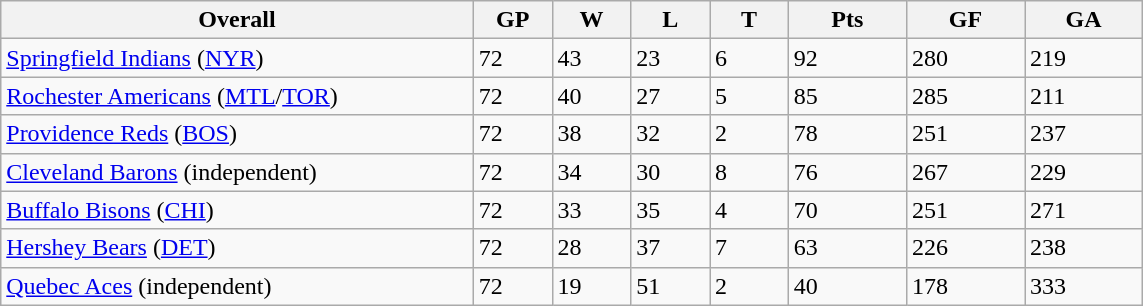<table class="wikitable">
<tr>
<th bgcolor="#DDDDFF" width="30%">Overall</th>
<th bgcolor="#DDDDFF" width="5%">GP</th>
<th bgcolor="#DDDDFF" width="5%">W</th>
<th bgcolor="#DDDDFF" width="5%">L</th>
<th bgcolor="#DDDDFF" width="5%">T</th>
<th bgcolor="#DDDDFF" width="7.5%">Pts</th>
<th bgcolor="#DDDDFF" width="7.5%">GF</th>
<th bgcolor="#DDDDFF" width="7.5%">GA</th>
</tr>
<tr>
<td><a href='#'>Springfield Indians</a> (<a href='#'>NYR</a>)</td>
<td>72</td>
<td>43</td>
<td>23</td>
<td>6</td>
<td>92</td>
<td>280</td>
<td>219</td>
</tr>
<tr>
<td><a href='#'>Rochester Americans</a> (<a href='#'>MTL</a>/<a href='#'>TOR</a>)</td>
<td>72</td>
<td>40</td>
<td>27</td>
<td>5</td>
<td>85</td>
<td>285</td>
<td>211</td>
</tr>
<tr>
<td><a href='#'>Providence Reds</a> (<a href='#'>BOS</a>)</td>
<td>72</td>
<td>38</td>
<td>32</td>
<td>2</td>
<td>78</td>
<td>251</td>
<td>237</td>
</tr>
<tr>
<td><a href='#'>Cleveland Barons</a> (independent)</td>
<td>72</td>
<td>34</td>
<td>30</td>
<td>8</td>
<td>76</td>
<td>267</td>
<td>229</td>
</tr>
<tr>
<td><a href='#'>Buffalo Bisons</a> (<a href='#'>CHI</a>)</td>
<td>72</td>
<td>33</td>
<td>35</td>
<td>4</td>
<td>70</td>
<td>251</td>
<td>271</td>
</tr>
<tr>
<td><a href='#'>Hershey Bears</a> (<a href='#'>DET</a>)</td>
<td>72</td>
<td>28</td>
<td>37</td>
<td>7</td>
<td>63</td>
<td>226</td>
<td>238</td>
</tr>
<tr>
<td><a href='#'>Quebec Aces</a> (independent)</td>
<td>72</td>
<td>19</td>
<td>51</td>
<td>2</td>
<td>40</td>
<td>178</td>
<td>333</td>
</tr>
</table>
